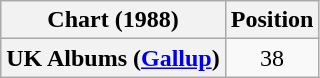<table class="wikitable plainrowheaders" style="text-align:center">
<tr>
<th scope="col">Chart (1988)</th>
<th scope="col">Position</th>
</tr>
<tr>
<th scope="row">UK Albums (<a href='#'>Gallup</a>)</th>
<td>38</td>
</tr>
</table>
